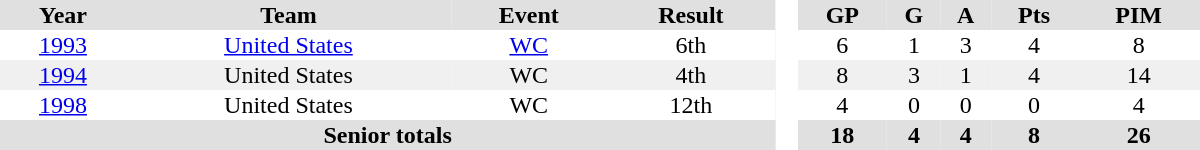<table border="0" cellpadding="1" cellspacing="0" style="text-align:center; width:50em">
<tr ALIGN="center" bgcolor="#e0e0e0">
<th>Year</th>
<th>Team</th>
<th>Event</th>
<th>Result</th>
<th rowspan="99" bgcolor="#ffffff"> </th>
<th>GP</th>
<th>G</th>
<th>A</th>
<th>Pts</th>
<th>PIM</th>
</tr>
<tr>
<td><a href='#'>1993</a></td>
<td><a href='#'>United States</a></td>
<td><a href='#'>WC</a></td>
<td>6th</td>
<td>6</td>
<td>1</td>
<td>3</td>
<td>4</td>
<td>8</td>
</tr>
<tr bgcolor="#f0f0f0">
<td><a href='#'>1994</a></td>
<td>United States</td>
<td>WC</td>
<td>4th</td>
<td>8</td>
<td>3</td>
<td>1</td>
<td>4</td>
<td>14</td>
</tr>
<tr>
<td><a href='#'>1998</a></td>
<td>United States</td>
<td>WC</td>
<td>12th</td>
<td>4</td>
<td>0</td>
<td>0</td>
<td>0</td>
<td>4</td>
</tr>
<tr bgcolor="#e0e0e0">
<th colspan="4">Senior totals</th>
<th>18</th>
<th>4</th>
<th>4</th>
<th>8</th>
<th>26</th>
</tr>
</table>
